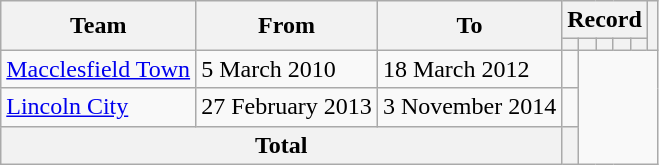<table class="wikitable" style="text-align: center">
<tr>
<th rowspan="2">Team</th>
<th rowspan="2">From</th>
<th rowspan="2">To</th>
<th colspan="5">Record</th>
<th rowspan="2"></th>
</tr>
<tr>
<th></th>
<th></th>
<th></th>
<th></th>
<th></th>
</tr>
<tr>
<td align=left><a href='#'>Macclesfield Town</a></td>
<td align=left>5 March 2010</td>
<td align=left>18 March 2012<br></td>
<td></td>
</tr>
<tr>
<td align=left><a href='#'>Lincoln City</a></td>
<td align=left>27 February 2013</td>
<td align=left>3 November 2014<br></td>
<td></td>
</tr>
<tr>
<th colspan="3">Total<br></th>
<th></th>
</tr>
</table>
